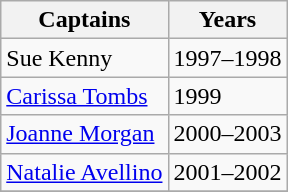<table class="wikitable collapsible">
<tr>
<th>Captains</th>
<th>Years</th>
</tr>
<tr>
<td>Sue Kenny</td>
<td>1997–1998</td>
</tr>
<tr>
<td><a href='#'>Carissa Tombs</a></td>
<td>1999</td>
</tr>
<tr>
<td><a href='#'>Joanne Morgan</a></td>
<td>2000–2003 <em></em></td>
</tr>
<tr>
<td><a href='#'>Natalie Avellino</a></td>
<td>2001–2002 <em></em></td>
</tr>
<tr>
</tr>
</table>
